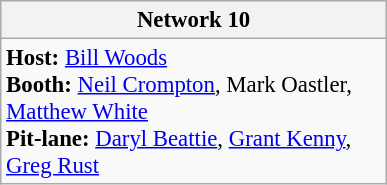<table class="wikitable" style="font-size: 95%;">
<tr>
<th width=250px>Network 10</th>
</tr>
<tr>
<td><strong>Host:</strong> <a href='#'>Bill Woods</a><br><strong>Booth:</strong> <a href='#'>Neil Crompton</a>, Mark Oastler, <a href='#'>Matthew White</a><br><strong>Pit-lane:</strong> <a href='#'>Daryl Beattie</a>, <a href='#'>Grant Kenny</a>, <a href='#'>Greg Rust</a></td>
</tr>
</table>
